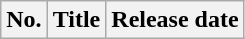<table class="wikitable">
<tr>
<th>No.</th>
<th>Title</th>
<th>Release date<br>




</th>
</tr>
</table>
